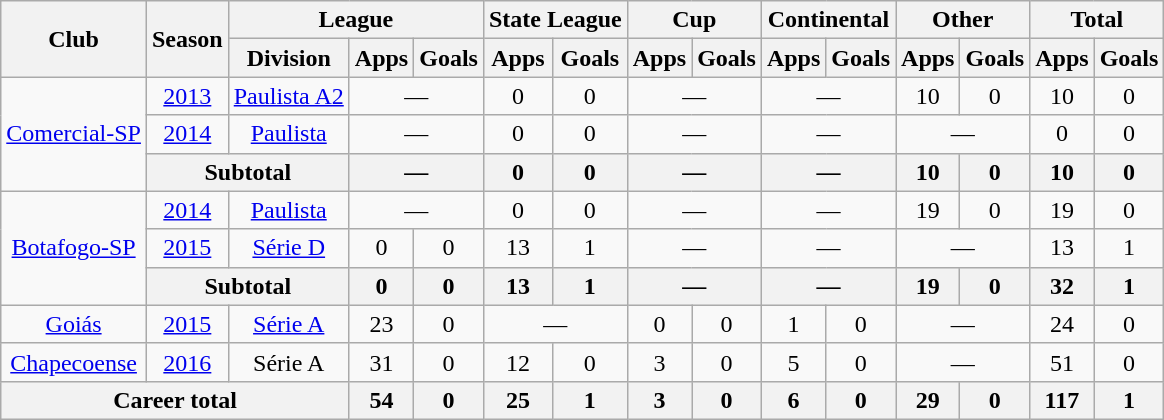<table class="wikitable" style="text-align: center;">
<tr>
<th rowspan="2">Club</th>
<th rowspan="2">Season</th>
<th colspan="3">League</th>
<th colspan="2">State League</th>
<th colspan="2">Cup</th>
<th colspan="2">Continental</th>
<th colspan="2">Other</th>
<th colspan="2">Total</th>
</tr>
<tr>
<th>Division</th>
<th>Apps</th>
<th>Goals</th>
<th>Apps</th>
<th>Goals</th>
<th>Apps</th>
<th>Goals</th>
<th>Apps</th>
<th>Goals</th>
<th>Apps</th>
<th>Goals</th>
<th>Apps</th>
<th>Goals</th>
</tr>
<tr>
<td rowspan="3" valign="center"><a href='#'>Comercial-SP</a></td>
<td><a href='#'>2013</a></td>
<td><a href='#'>Paulista A2</a></td>
<td colspan="2">—</td>
<td>0</td>
<td>0</td>
<td colspan="2">—</td>
<td colspan="2">—</td>
<td>10</td>
<td>0</td>
<td>10</td>
<td>0</td>
</tr>
<tr>
<td><a href='#'>2014</a></td>
<td><a href='#'>Paulista</a></td>
<td colspan="2">—</td>
<td>0</td>
<td>0</td>
<td colspan="2">—</td>
<td colspan="2">—</td>
<td colspan="2">—</td>
<td>0</td>
<td>0</td>
</tr>
<tr>
<th colspan="2">Subtotal</th>
<th colspan="2">—</th>
<th>0</th>
<th>0</th>
<th colspan="2">—</th>
<th colspan="2">—</th>
<th>10</th>
<th>0</th>
<th>10</th>
<th>0</th>
</tr>
<tr>
<td rowspan="3" valign="center"><a href='#'>Botafogo-SP</a></td>
<td><a href='#'>2014</a></td>
<td><a href='#'>Paulista</a></td>
<td colspan="2">—</td>
<td>0</td>
<td>0</td>
<td colspan="2">—</td>
<td colspan="2">—</td>
<td>19</td>
<td>0</td>
<td>19</td>
<td>0</td>
</tr>
<tr>
<td><a href='#'>2015</a></td>
<td><a href='#'>Série D</a></td>
<td>0</td>
<td>0</td>
<td>13</td>
<td>1</td>
<td colspan="2">—</td>
<td colspan="2">—</td>
<td colspan="2">—</td>
<td>13</td>
<td>1</td>
</tr>
<tr>
<th colspan="2">Subtotal</th>
<th>0</th>
<th>0</th>
<th>13</th>
<th>1</th>
<th colspan="2">—</th>
<th colspan="2">—</th>
<th>19</th>
<th>0</th>
<th>32</th>
<th>1</th>
</tr>
<tr>
<td valign="center"><a href='#'>Goiás</a></td>
<td><a href='#'>2015</a></td>
<td><a href='#'>Série A</a></td>
<td>23</td>
<td>0</td>
<td colspan="2">—</td>
<td>0</td>
<td>0</td>
<td>1</td>
<td>0</td>
<td colspan="2">—</td>
<td>24</td>
<td>0</td>
</tr>
<tr>
<td valign="center"><a href='#'>Chapecoense</a></td>
<td><a href='#'>2016</a></td>
<td>Série A</td>
<td>31</td>
<td>0</td>
<td>12</td>
<td>0</td>
<td>3</td>
<td>0</td>
<td>5</td>
<td>0</td>
<td colspan="2">—</td>
<td>51</td>
<td>0</td>
</tr>
<tr>
<th colspan="3"><strong>Career total</strong></th>
<th>54</th>
<th>0</th>
<th>25</th>
<th>1</th>
<th>3</th>
<th>0</th>
<th>6</th>
<th>0</th>
<th>29</th>
<th>0</th>
<th>117</th>
<th>1</th>
</tr>
</table>
